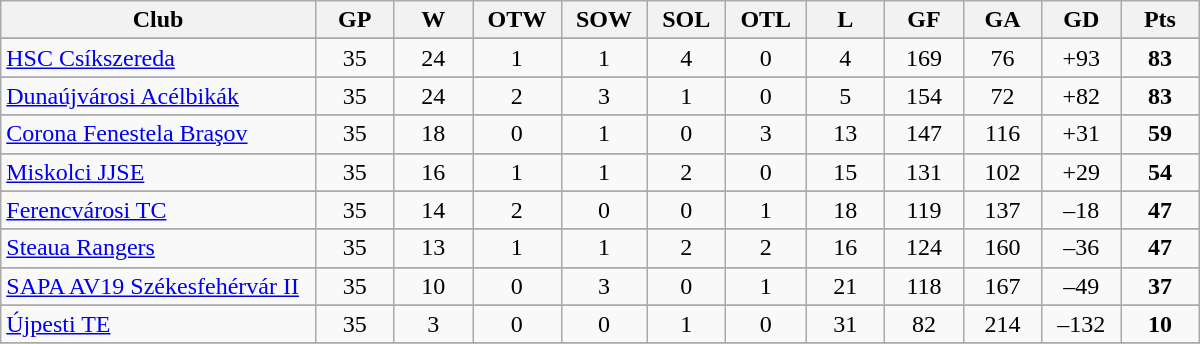<table class="wikitable sortable" width=800>
<tr>
<th bgcolor="#DDDDFF" width="20%">Club</th>
<th bgcolor="#DDDDFF" width="5%">GP</th>
<th bgcolor="#DDDDFF" width="5%">W</th>
<th bgcolor="#DDDDFF" width="5%">OTW</th>
<th bgcolor="#DDDDFF" width="5%">SOW</th>
<th bgcolor="#DDDDFF" width="5%">SOL</th>
<th bgcolor="#DDDDFF" width="5%">OTL</th>
<th bgcolor="#DDDDFF" width="5%">L</th>
<th bgcolor="#DDDDFF" width="5%">GF</th>
<th bgcolor="#DDDDFF" width="5%">GA</th>
<th bgcolor="#DDDDFF" width="5%">GD</th>
<th bgcolor="#DDDDFF" width="5%">Pts</th>
</tr>
<tr>
</tr>
<tr align=center bgcolor=>
<td align=left><a href='#'>HSC Csíkszereda</a></td>
<td>35</td>
<td>24</td>
<td>1</td>
<td>1</td>
<td>4</td>
<td>0</td>
<td>4</td>
<td>169</td>
<td>76</td>
<td>+93</td>
<td><strong>83</strong></td>
</tr>
<tr>
</tr>
<tr align=center bgcolor=>
<td align=left><a href='#'>Dunaújvárosi Acélbikák</a></td>
<td>35</td>
<td>24</td>
<td>2</td>
<td>3</td>
<td>1</td>
<td>0</td>
<td>5</td>
<td>154</td>
<td>72</td>
<td>+82</td>
<td><strong>83</strong></td>
</tr>
<tr>
</tr>
<tr align=center bgcolor=>
<td align=left><a href='#'>Corona Fenestela Braşov</a></td>
<td>35</td>
<td>18</td>
<td>0</td>
<td>1</td>
<td>0</td>
<td>3</td>
<td>13</td>
<td>147</td>
<td>116</td>
<td>+31</td>
<td><strong>59</strong></td>
</tr>
<tr>
</tr>
<tr align=center bgcolor=>
<td align=left><a href='#'>Miskolci JJSE</a></td>
<td>35</td>
<td>16</td>
<td>1</td>
<td>1</td>
<td>2</td>
<td>0</td>
<td>15</td>
<td>131</td>
<td>102</td>
<td>+29</td>
<td><strong>54</strong></td>
</tr>
<tr>
</tr>
<tr align=center bgcolor=>
<td align=left><a href='#'>Ferencvárosi TC</a></td>
<td>35</td>
<td>14</td>
<td>2</td>
<td>0</td>
<td>0</td>
<td>1</td>
<td>18</td>
<td>119</td>
<td>137</td>
<td>–18</td>
<td><strong>47</strong></td>
</tr>
<tr>
</tr>
<tr align=center bgcolor=>
<td align=left><a href='#'>Steaua Rangers</a></td>
<td>35</td>
<td>13</td>
<td>1</td>
<td>1</td>
<td>2</td>
<td>2</td>
<td>16</td>
<td>124</td>
<td>160</td>
<td>–36</td>
<td><strong>47</strong></td>
</tr>
<tr>
</tr>
<tr align=center bgcolor=>
<td align=left><a href='#'>SAPA AV19 Székesfehérvár II</a></td>
<td>35</td>
<td>10</td>
<td>0</td>
<td>3</td>
<td>0</td>
<td>1</td>
<td>21</td>
<td>118</td>
<td>167</td>
<td>–49</td>
<td><strong>37</strong></td>
</tr>
<tr>
</tr>
<tr align=center bgcolor=>
<td align=left><a href='#'>Újpesti TE</a></td>
<td>35</td>
<td>3</td>
<td>0</td>
<td>0</td>
<td>1</td>
<td>0</td>
<td>31</td>
<td>82</td>
<td>214</td>
<td>–132</td>
<td><strong>10</strong></td>
</tr>
<tr>
</tr>
</table>
